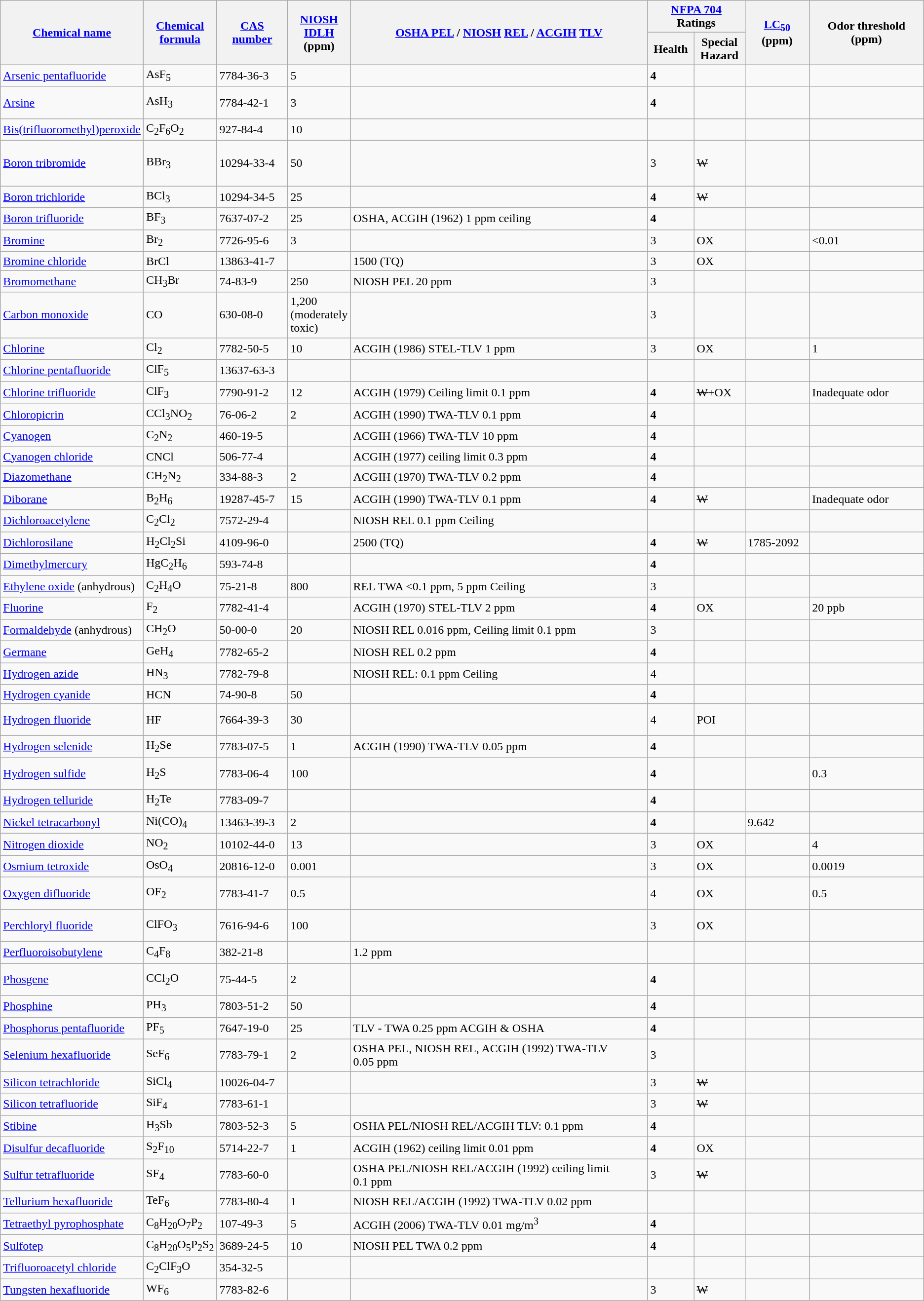<table class="wikitable sortable">
<tr>
<th rowspan=2><a href='#'>Chemical name</a></th>
<th rowspan=2><a href='#'>Chemical<br>formula</a></th>
<th rowspan=2><a href='#'>CAS number</a></th>
<th rowspan=2><a href='#'>NIOSH</a><br><a href='#'>IDLH</a><br>(ppm)</th>
<th rowspan=2><a href='#'>OSHA PEL</a> / <a href='#'>NIOSH</a> <a href='#'>REL</a> / <a href='#'>ACGIH</a> <a href='#'>TLV</a></th>
<th colspan=2><a href='#'>NFPA 704</a> Ratings</th>
<th rowspan=2><a href='#'>LC<sub>50</sub></a> (ppm)</th>
<th rowspan=2>Odor threshold (ppm)</th>
</tr>
<tr>
<th>Health</th>
<th>Special<br>Hazard</th>
</tr>
<tr>
<td><a href='#'>Arsenic pentafluoride</a></td>
<td>AsF<sub>5</sub></td>
<td>7784-36-3</td>
<td>5</td>
<td><br></td>
<td><strong>4</strong></td>
<td></td>
<td></td>
<td></td>
</tr>
<tr>
<td><a href='#'>Arsine</a></td>
<td>AsH<sub>3</sub></td>
<td>7784-42-1</td>
<td>3</td>
<td><br><br></td>
<td><strong>4</strong></td>
<td></td>
<td></td>
<td></td>
</tr>
<tr>
<td><a href='#'>Bis(trifluoromethyl)peroxide</a></td>
<td>C<sub>2</sub>F<sub>6</sub>O<sub>2</sub></td>
<td>927-84-4</td>
<td>10</td>
<td></td>
<td></td>
<td></td>
<td></td>
<td></td>
</tr>
<tr>
<td><a href='#'>Boron tribromide</a></td>
<td>BBr<sub>3</sub></td>
<td>10294-33-4</td>
<td>50</td>
<td><br><br><br></td>
<td>3</td>
<td><s>W</s></td>
<td></td>
<td></td>
</tr>
<tr>
<td><a href='#'>Boron trichloride</a></td>
<td>BCl<sub>3</sub></td>
<td>10294-34-5</td>
<td>25</td>
<td><br></td>
<td><strong>4</strong></td>
<td><s>W</s></td>
<td></td>
<td></td>
</tr>
<tr>
<td><a href='#'>Boron trifluoride</a></td>
<td>BF<sub>3</sub></td>
<td>7637-07-2</td>
<td>25</td>
<td>OSHA, ACGIH (1962) 1 ppm ceiling</td>
<td><strong>4</strong></td>
<td></td>
<td></td>
<td></td>
</tr>
<tr>
<td><a href='#'>Bromine</a></td>
<td>Br<sub>2</sub></td>
<td>7726-95-6</td>
<td>3</td>
<td><br></td>
<td>3</td>
<td>OX</td>
<td></td>
<td><0.01</td>
</tr>
<tr>
<td><a href='#'>Bromine chloride</a></td>
<td>BrCl</td>
<td>13863-41-7</td>
<td></td>
<td>1500 (TQ)</td>
<td>3</td>
<td>OX</td>
<td></td>
<td></td>
</tr>
<tr>
<td><a href='#'>Bromomethane</a></td>
<td>CH<sub>3</sub>Br</td>
<td>74-83-9</td>
<td>250</td>
<td>NIOSH PEL 20 ppm</td>
<td>3</td>
<td></td>
<td></td>
<td></td>
</tr>
<tr>
<td><a href='#'>Carbon monoxide</a></td>
<td>CO</td>
<td>630-08-0</td>
<td>1,200<br>(moderately<br>toxic)</td>
<td><br><br></td>
<td>3</td>
<td></td>
<td></td>
<td></td>
</tr>
<tr>
<td><a href='#'>Chlorine</a></td>
<td>Cl<sub>2</sub></td>
<td>7782-50-5</td>
<td>10</td>
<td>ACGIH (1986) STEL-TLV 1 ppm</td>
<td>3</td>
<td>OX</td>
<td><br></td>
<td>1</td>
</tr>
<tr>
<td><a href='#'>Chlorine pentafluoride</a></td>
<td>ClF<sub>5</sub></td>
<td>13637-63-3</td>
<td></td>
<td><br></td>
<td></td>
<td></td>
<td></td>
<td></td>
</tr>
<tr>
<td><a href='#'>Chlorine trifluoride</a></td>
<td>ClF<sub>3</sub></td>
<td>7790-91-2</td>
<td>12</td>
<td>ACGIH (1979) Ceiling limit 0.1 ppm</td>
<td><strong>4</strong></td>
<td><s>W</s>+OX</td>
<td></td>
<td>Inadequate odor</td>
</tr>
<tr>
<td><a href='#'>Chloropicrin</a></td>
<td>CCl<sub>3</sub>NO<sub>2</sub></td>
<td>76-06-2</td>
<td>2</td>
<td>ACGIH (1990) TWA-TLV 0.1 ppm</td>
<td><strong>4</strong></td>
<td></td>
<td></td>
<td></td>
</tr>
<tr>
<td><a href='#'>Cyanogen</a></td>
<td>C<sub>2</sub>N<sub>2</sub></td>
<td>460-19-5</td>
<td></td>
<td>ACGIH (1966) TWA-TLV 10 ppm</td>
<td><strong>4</strong></td>
<td></td>
<td></td>
<td></td>
</tr>
<tr>
<td><a href='#'>Cyanogen chloride</a></td>
<td>CNCl</td>
<td>506-77-4</td>
<td></td>
<td>ACGIH (1977) ceiling limit 0.3 ppm</td>
<td><strong>4</strong></td>
<td></td>
<td></td>
<td></td>
</tr>
<tr>
<td><a href='#'>Diazomethane</a></td>
<td>CH<sub>2</sub>N<sub>2</sub></td>
<td>334-88-3</td>
<td>2</td>
<td>ACGIH (1970) TWA-TLV 0.2 ppm</td>
<td><strong>4</strong></td>
<td></td>
<td></td>
<td></td>
</tr>
<tr>
<td><a href='#'>Diborane</a></td>
<td>B<sub>2</sub>H<sub>6</sub></td>
<td>19287-45-7</td>
<td>15</td>
<td>ACGIH (1990) TWA-TLV 0.1 ppm</td>
<td><strong>4</strong></td>
<td><s>W</s></td>
<td></td>
<td>Inadequate odor</td>
</tr>
<tr>
<td><a href='#'>Dichloroacetylene</a></td>
<td>C<sub>2</sub>Cl<sub>2</sub></td>
<td>7572-29-4</td>
<td></td>
<td>NIOSH REL 0.1 ppm Ceiling</td>
<td></td>
<td></td>
<td></td>
<td></td>
</tr>
<tr>
<td><a href='#'>Dichlorosilane</a></td>
<td>H<sub>2</sub>Cl<sub>2</sub>Si</td>
<td>4109-96-0</td>
<td></td>
<td>2500 (TQ)</td>
<td><strong>4</strong></td>
<td><s>W</s></td>
<td>1785-2092</td>
<td></td>
</tr>
<tr>
<td><a href='#'>Dimethylmercury</a></td>
<td>HgC<sub>2</sub>H<sub>6</sub></td>
<td>593-74-8</td>
<td></td>
<td></td>
<td><strong>4</strong></td>
<td></td>
<td></td>
<td></td>
</tr>
<tr>
<td><a href='#'>Ethylene oxide</a> (anhydrous)</td>
<td>C<sub>2</sub>H<sub>4</sub>O</td>
<td>75-21-8</td>
<td>800</td>
<td>REL TWA <0.1 ppm, 5 ppm Ceiling</td>
<td>3</td>
<td></td>
<td></td>
<td></td>
</tr>
<tr>
<td><a href='#'>Fluorine</a></td>
<td>F<sub>2</sub></td>
<td>7782-41-4</td>
<td></td>
<td>ACGIH (1970) STEL-TLV 2 ppm</td>
<td><strong>4</strong></td>
<td>OX</td>
<td></td>
<td>20 ppb</td>
</tr>
<tr>
<td><a href='#'>Formaldehyde</a> (anhydrous)</td>
<td>CH<sub>2</sub>O</td>
<td>50-00-0</td>
<td>20</td>
<td>NIOSH REL 0.016 ppm, Ceiling limit 0.1 ppm</td>
<td>3</td>
<td></td>
<td></td>
<td></td>
</tr>
<tr>
<td><a href='#'>Germane</a></td>
<td>GeH<sub>4</sub></td>
<td>7782-65-2</td>
<td></td>
<td>NIOSH REL 0.2 ppm</td>
<td><strong>4</strong></td>
<td></td>
<td></td>
<td></td>
</tr>
<tr>
<td><a href='#'>Hydrogen azide</a></td>
<td>HN<sub>3</sub></td>
<td>7782-79-8</td>
<td></td>
<td>NIOSH REL: 0.1 ppm Ceiling</td>
<td>4</td>
<td></td>
<td></td>
<td></td>
</tr>
<tr>
<td><a href='#'>Hydrogen cyanide</a></td>
<td>HCN</td>
<td>74-90-8</td>
<td>50</td>
<td><br></td>
<td><strong>4</strong></td>
<td></td>
<td></td>
<td></td>
</tr>
<tr>
<td><a href='#'>Hydrogen fluoride</a></td>
<td>HF</td>
<td>7664-39-3</td>
<td>30</td>
<td><br><br></td>
<td>4</td>
<td>POI</td>
<td></td>
<td></td>
</tr>
<tr>
<td><a href='#'>Hydrogen selenide</a></td>
<td>H<sub>2</sub>Se</td>
<td>7783-07-5</td>
<td>1</td>
<td>ACGIH (1990) TWA-TLV 0.05 ppm</td>
<td><strong>4</strong></td>
<td></td>
<td></td>
<td></td>
</tr>
<tr>
<td><a href='#'>Hydrogen sulfide</a></td>
<td>H<sub>2</sub>S</td>
<td>7783-06-4</td>
<td>100</td>
<td><br><br></td>
<td><strong>4</strong></td>
<td></td>
<td></td>
<td>0.3</td>
</tr>
<tr>
<td><a href='#'>Hydrogen telluride</a></td>
<td>H<sub>2</sub>Te</td>
<td>7783-09-7</td>
<td></td>
<td></td>
<td><strong>4</strong></td>
<td></td>
<td></td>
<td></td>
</tr>
<tr>
<td><a href='#'>Nickel tetracarbonyl</a></td>
<td>Ni(CO)<sub>4</sub></td>
<td>13463-39-3</td>
<td>2</td>
<td><br></td>
<td><strong>4</strong></td>
<td></td>
<td>9.642</td>
<td></td>
</tr>
<tr>
<td><a href='#'>Nitrogen dioxide</a></td>
<td>NO<sub>2</sub></td>
<td>10102-44-0</td>
<td>13</td>
<td><br></td>
<td>3</td>
<td>OX</td>
<td></td>
<td>4</td>
</tr>
<tr>
<td><a href='#'>Osmium tetroxide</a></td>
<td>OsO<sub>4</sub></td>
<td>20816-12-0</td>
<td>0.001</td>
<td><br></td>
<td>3</td>
<td>OX</td>
<td></td>
<td>0.0019</td>
</tr>
<tr>
<td><a href='#'>Oxygen difluoride</a></td>
<td>OF<sub>2</sub></td>
<td>7783-41-7</td>
<td>0.5</td>
<td><br><br></td>
<td>4</td>
<td>OX</td>
<td></td>
<td>0.5</td>
</tr>
<tr>
<td><a href='#'>Perchloryl fluoride</a></td>
<td>ClFO<sub>3</sub></td>
<td>7616-94-6</td>
<td>100</td>
<td><br><br></td>
<td>3</td>
<td>OX</td>
<td></td>
<td></td>
</tr>
<tr>
<td><a href='#'>Perfluoroisobutylene</a></td>
<td>C<sub>4</sub>F<sub>8</sub></td>
<td>382-21-8</td>
<td></td>
<td>1.2 ppm</td>
<td></td>
<td></td>
<td></td>
<td></td>
</tr>
<tr>
<td><a href='#'>Phosgene</a></td>
<td>CCl<sub>2</sub>O</td>
<td>75-44-5</td>
<td>2</td>
<td><br><br></td>
<td><strong>4</strong></td>
<td></td>
<td></td>
<td></td>
</tr>
<tr>
<td><a href='#'>Phosphine</a></td>
<td>PH<sub>3</sub></td>
<td>7803-51-2</td>
<td>50</td>
<td><br></td>
<td><strong>4</strong></td>
<td></td>
<td></td>
<td></td>
</tr>
<tr>
<td><a href='#'>Phosphorus pentafluoride</a></td>
<td>PF<sub>5</sub></td>
<td>7647-19-0</td>
<td>25</td>
<td>TLV - TWA 0.25 ppm ACGIH & OSHA</td>
<td><strong>4</strong></td>
<td></td>
<td></td>
<td></td>
</tr>
<tr>
<td><a href='#'>Selenium hexafluoride</a></td>
<td>SeF<sub>6</sub></td>
<td>7783-79-1</td>
<td>2</td>
<td>OSHA PEL, NIOSH REL, ACGIH (1992) TWA-TLV 0.05 ppm</td>
<td>3</td>
<td></td>
<td></td>
<td></td>
</tr>
<tr>
<td><a href='#'>Silicon tetrachloride</a></td>
<td>SiCl<sub>4</sub></td>
<td>10026-04-7</td>
<td></td>
<td><br></td>
<td>3</td>
<td><s>W</s></td>
<td></td>
<td></td>
</tr>
<tr>
<td><a href='#'>Silicon tetrafluoride</a></td>
<td>SiF<sub>4</sub></td>
<td>7783-61-1</td>
<td></td>
<td></td>
<td>3</td>
<td><s>W</s></td>
<td></td>
<td></td>
</tr>
<tr>
<td><a href='#'>Stibine</a></td>
<td>H<sub>3</sub>Sb</td>
<td>7803-52-3</td>
<td>5</td>
<td>OSHA PEL/NIOSH REL/ACGIH TLV: 0.1 ppm</td>
<td><strong>4</strong></td>
<td></td>
<td></td>
<td></td>
</tr>
<tr>
<td><a href='#'>Disulfur decafluoride</a></td>
<td>S<sub>2</sub>F<sub>10</sub></td>
<td>5714-22-7</td>
<td>1</td>
<td>ACGIH (1962) ceiling limit 0.01 ppm</td>
<td><strong>4</strong></td>
<td>OX</td>
<td></td>
<td></td>
</tr>
<tr>
<td><a href='#'>Sulfur tetrafluoride</a></td>
<td>SF<sub>4</sub></td>
<td>7783-60-0</td>
<td></td>
<td>OSHA PEL/NIOSH REL/ACGIH (1992) ceiling limit 0.1 ppm</td>
<td>3</td>
<td><s>W</s></td>
<td></td>
<td></td>
</tr>
<tr>
<td><a href='#'>Tellurium hexafluoride</a></td>
<td>TeF<sub>6</sub></td>
<td>7783-80-4</td>
<td>1</td>
<td>NIOSH REL/ACGIH (1992) TWA-TLV 0.02 ppm</td>
<td></td>
<td></td>
<td></td>
<td></td>
</tr>
<tr>
<td><a href='#'>Tetraethyl pyrophosphate</a></td>
<td>C<sub>8</sub>H<sub>20</sub>O<sub>7</sub>P<sub>2</sub></td>
<td>107-49-3</td>
<td>5</td>
<td>ACGIH (2006) TWA-TLV 0.01 mg/m<sup>3</sup></td>
<td><strong>4</strong></td>
<td></td>
<td></td>
<td></td>
</tr>
<tr>
<td><a href='#'>Sulfotep</a></td>
<td>C<sub>8</sub>H<sub>20</sub>O<sub>5</sub>P<sub>2</sub>S<sub>2</sub></td>
<td>3689-24-5</td>
<td>10</td>
<td>NIOSH PEL TWA 0.2 ppm</td>
<td><strong>4</strong></td>
<td></td>
<td></td>
<td></td>
</tr>
<tr>
<td><a href='#'>Trifluoroacetyl chloride</a></td>
<td>C<sub>2</sub>ClF<sub>3</sub>O</td>
<td>354-32-5</td>
<td></td>
<td></td>
<td></td>
<td></td>
<td></td>
<td></td>
</tr>
<tr>
<td><a href='#'>Tungsten hexafluoride</a></td>
<td>WF<sub>6</sub></td>
<td>7783-82-6</td>
<td></td>
<td><br></td>
<td>3</td>
<td><s>W</s></td>
<td></td>
<td></td>
</tr>
</table>
